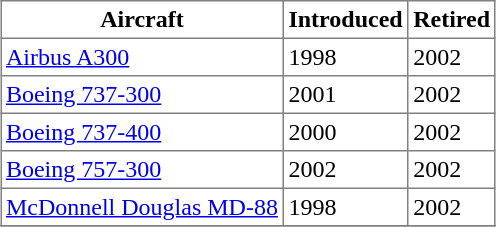<table class="toccolours" border="1" cellpadding="3" style="margin: 1em auto; border-collapse:collapse;">
<tr>
<th>Aircraft</th>
<th>Introduced</th>
<th>Retired</th>
</tr>
<tr>
<td><a href='#'>Airbus A300</a></td>
<td>1998</td>
<td>2002</td>
</tr>
<tr>
<td><a href='#'>Boeing 737-300</a></td>
<td>2001</td>
<td>2002</td>
</tr>
<tr>
<td><a href='#'>Boeing 737-400</a></td>
<td>2000</td>
<td>2002</td>
</tr>
<tr>
<td><a href='#'>Boeing 757-300</a></td>
<td>2002</td>
<td>2002</td>
</tr>
<tr>
<td><a href='#'>McDonnell Douglas MD-88</a></td>
<td>1998</td>
<td>2002</td>
</tr>
<tr>
</tr>
</table>
